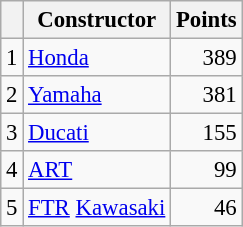<table class="wikitable" style="font-size: 95%;">
<tr>
<th></th>
<th>Constructor</th>
<th>Points</th>
</tr>
<tr>
<td align=center>1</td>
<td> <a href='#'>Honda</a></td>
<td align=right>389</td>
</tr>
<tr>
<td align=center>2</td>
<td> <a href='#'>Yamaha</a></td>
<td align=right>381</td>
</tr>
<tr>
<td align=center>3</td>
<td> <a href='#'>Ducati</a></td>
<td align=right>155</td>
</tr>
<tr>
<td align=center>4</td>
<td> <a href='#'>ART</a></td>
<td align=right>99</td>
</tr>
<tr>
<td align=center>5</td>
<td> <a href='#'>FTR</a> <a href='#'>Kawasaki</a></td>
<td align=right>46</td>
</tr>
</table>
